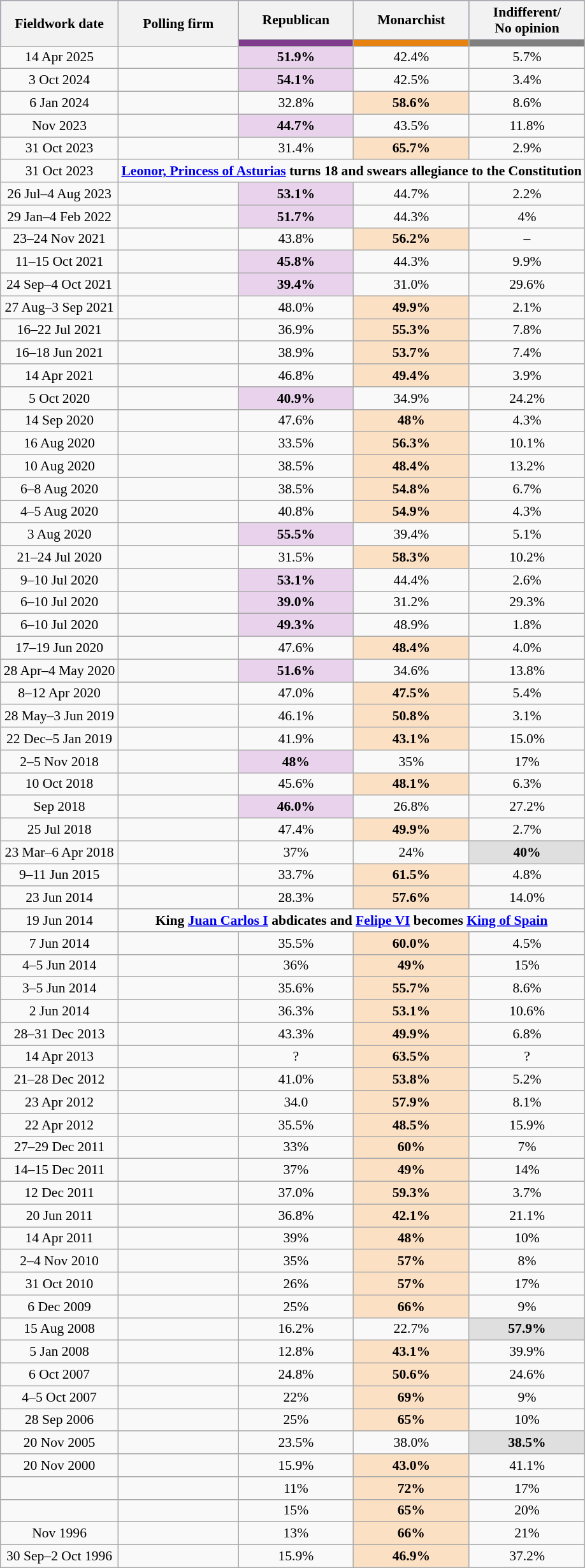<table class="wikitable small" style="font-size:90%;text-align:center">
<tr bgcolor=light#DFDFDF>
<th rowspan="2">Fieldwork date</th>
<th rowspan="2">Polling firm</th>
<th>Republican</th>
<th>Monarchist</th>
<th>Indifferent/<br>No opinion</th>
</tr>
<tr>
<th style="background:#7F3C8D"></th>
<th style="background:#E68310"></th>
<th style="background:grey"></th>
</tr>
<tr>
<td>14 Apr 2025</td>
<td></td>
<td style="background:#E8D2EC"><strong>51.9%</strong></td>
<td>42.4%</td>
<td>5.7%</td>
</tr>
<tr>
<td>3 Oct 2024</td>
<td></td>
<td style="background:#E8D2EC"><strong>54.1%</strong></td>
<td>42.5%</td>
<td>3.4%</td>
</tr>
<tr>
<td>6 Jan 2024</td>
<td></td>
<td>32.8%</td>
<td style="background:#FCE0C4"><strong>58.6%</strong></td>
<td>8.6%</td>
</tr>
<tr>
<td>Nov 2023</td>
<td></td>
<td style="background:#E8D2EC"><strong>44.7%</strong></td>
<td>43.5%</td>
<td>11.8%</td>
</tr>
<tr>
<td>31 Oct 2023</td>
<td></td>
<td>31.4%</td>
<td style="background:#FCE0C4"><strong>65.7%</strong></td>
<td>2.9%</td>
</tr>
<tr>
<td>31 Oct 2023</td>
<td colspan="7"><strong><a href='#'>Leonor, Princess of Asturias</a> turns 18 and swears allegiance to the Constitution</strong></td>
</tr>
<tr>
<td>26 Jul–4 Aug 2023</td>
<td></td>
<td style="background:#E8D2EC"><strong>53.1%</strong></td>
<td>44.7%</td>
<td>2.2%</td>
</tr>
<tr>
<td>29 Jan–4 Feb 2022</td>
<td></td>
<td style="background:#E8D2EC"><strong>51.7%</strong></td>
<td>44.3%</td>
<td>4%</td>
</tr>
<tr>
<td>23–24 Nov 2021</td>
<td></td>
<td>43.8%</td>
<td style="background:#FCE0C4"><strong>56.2%</strong></td>
<td>–</td>
</tr>
<tr>
<td>11–15 Oct 2021</td>
<td></td>
<td style="background:#E8D2EC"><strong>45.8%</strong></td>
<td>44.3%</td>
<td>9.9%</td>
</tr>
<tr>
<td>24 Sep–4 Oct 2021</td>
<td></td>
<td style="background:#E8D2EC"><strong>39.4%</strong></td>
<td>31.0%</td>
<td>29.6%</td>
</tr>
<tr>
<td>27 Aug–3 Sep 2021</td>
<td></td>
<td>48.0%</td>
<td style="background:#FCE0C4"><strong>49.9%</strong></td>
<td>2.1%</td>
</tr>
<tr>
<td>16–22 Jul 2021</td>
<td></td>
<td>36.9%</td>
<td style="background:#FCE0C4"><strong>55.3%</strong></td>
<td>7.8%</td>
</tr>
<tr>
<td>16–18 Jun 2021</td>
<td></td>
<td>38.9%</td>
<td style="background:#FCE0C4"><strong>53.7%</strong></td>
<td>7.4%</td>
</tr>
<tr>
<td>14 Apr 2021</td>
<td></td>
<td>46.8%</td>
<td style="background:#FCE0C4"><strong>49.4%</strong></td>
<td>3.9%</td>
</tr>
<tr>
<td>5 Oct 2020</td>
<td></td>
<td style="background:#E8D2EC"><strong>40.9%</strong></td>
<td>34.9%</td>
<td>24.2%</td>
</tr>
<tr>
<td>14 Sep 2020</td>
<td></td>
<td>47.6%</td>
<td style="background:#FCE0C4"><strong>48%</strong></td>
<td>4.3%</td>
</tr>
<tr>
<td>16 Aug 2020</td>
<td></td>
<td>33.5%</td>
<td style="background:#FCE0C4"><strong>56.3%</strong></td>
<td>10.1%</td>
</tr>
<tr>
<td>10 Aug 2020</td>
<td></td>
<td>38.5%</td>
<td style="background:#FCE0C4"><strong>48.4%</strong></td>
<td>13.2%</td>
</tr>
<tr>
<td>6–8 Aug 2020</td>
<td></td>
<td>38.5%</td>
<td style="background:#FCE0C4"><strong>54.8%</strong></td>
<td>6.7%</td>
</tr>
<tr>
<td>4–5 Aug 2020</td>
<td></td>
<td>40.8%</td>
<td style="background:#FCE0C4"><strong>54.9%</strong></td>
<td>4.3%</td>
</tr>
<tr>
<td>3 Aug 2020</td>
<td> </td>
<td style="background:#E8D2EC"><strong>55.5%</strong></td>
<td>39.4%</td>
<td>5.1%</td>
</tr>
<tr>
<td>21–24 Jul 2020</td>
<td></td>
<td>31.5%</td>
<td style="background:#FCE0C4"><strong>58.3%</strong></td>
<td>10.2%</td>
</tr>
<tr>
<td>9–10 Jul 2020</td>
<td> </td>
<td style="background:#E8D2EC"><strong>53.1%</strong></td>
<td>44.4%</td>
<td>2.6%</td>
</tr>
<tr>
<td>6–10 Jul 2020</td>
<td></td>
<td style="background:#E8D2EC"><strong>39.0%</strong></td>
<td>31.2%</td>
<td>29.3%</td>
</tr>
<tr>
<td>6–10 Jul 2020</td>
<td></td>
<td style="background:#E8D2EC"><strong>49.3%</strong></td>
<td>48.9%</td>
<td>1.8%</td>
</tr>
<tr>
<td>17–19 Jun 2020</td>
<td></td>
<td>47.6%</td>
<td style="background:#FCE0C4"><strong>48.4%</strong></td>
<td>4.0%</td>
</tr>
<tr>
<td>28 Apr–4 May 2020</td>
<td></td>
<td style="background:#E8D2EC"><strong>51.6%</strong></td>
<td>34.6%</td>
<td>13.8%</td>
</tr>
<tr>
<td>8–12 Apr 2020</td>
<td> </td>
<td>47.0%</td>
<td style="background:#FCE0C4"><strong>47.5%</strong></td>
<td>5.4%</td>
</tr>
<tr>
<td>28 May–3 Jun 2019</td>
<td></td>
<td>46.1%</td>
<td style="background:#FCE0C4"><strong>50.8%</strong></td>
<td>3.1%</td>
</tr>
<tr>
<td>22 Dec–5 Jan 2019</td>
<td></td>
<td>41.9%</td>
<td style="background:#FCE0C4"><strong>43.1%</strong></td>
<td>15.0%</td>
</tr>
<tr>
<td>2–5 Nov 2018</td>
<td></td>
<td style="background:#E8D2EC"><strong>48%</strong></td>
<td>35%</td>
<td>17%</td>
</tr>
<tr>
<td>10 Oct 2018</td>
<td></td>
<td>45.6%</td>
<td style="background:#FCE0C4"><strong>48.1%</strong></td>
<td>6.3%</td>
</tr>
<tr>
<td>Sep 2018</td>
<td></td>
<td style="background:#E8D2EC"><strong>46.0%</strong></td>
<td>26.8%</td>
<td>27.2%</td>
</tr>
<tr>
<td>25 Jul 2018</td>
<td></td>
<td>47.4%</td>
<td style="background:#FCE0C4"><strong>49.9%</strong></td>
<td>2.7%</td>
</tr>
<tr>
<td>23 Mar–6 Apr 2018</td>
<td></td>
<td>37%</td>
<td>24%</td>
<td style="background:#DFDFDF"><strong>40%</strong></td>
</tr>
<tr>
<td>9–11 Jun 2015</td>
<td></td>
<td>33.7%</td>
<td style="background:#FCE0C4"><strong>61.5%</strong></td>
<td>4.8%</td>
</tr>
<tr>
<td>23 Jun 2014</td>
<td></td>
<td>28.3%</td>
<td style="background:#FCE0C4"><strong>57.6%</strong></td>
<td>14.0%</td>
</tr>
<tr>
<td>19 Jun 2014</td>
<td colspan="7"><strong>King <a href='#'>Juan Carlos I</a> abdicates and <a href='#'>Felipe VI</a> becomes <a href='#'>King of Spain</a></strong></td>
</tr>
<tr>
<td>7 Jun 2014</td>
<td></td>
<td>35.5%</td>
<td style="background:#FCE0C4"><strong>60.0%</strong></td>
<td>4.5%</td>
</tr>
<tr>
<td>4–5 Jun 2014</td>
<td></td>
<td>36%</td>
<td style="background:#FCE0C4"><strong>49%</strong></td>
<td>15%</td>
</tr>
<tr>
<td>3–5 Jun 2014</td>
<td></td>
<td>35.6%</td>
<td style="background:#FCE0C4"><strong>55.7%</strong></td>
<td>8.6%</td>
</tr>
<tr>
<td>2 Jun 2014</td>
<td></td>
<td>36.3%</td>
<td style="background:#FCE0C4"><strong>53.1%</strong></td>
<td>10.6%</td>
</tr>
<tr>
<td>28–31 Dec 2013</td>
<td></td>
<td>43.3%</td>
<td style="background:#FCE0C4"><strong>49.9%</strong></td>
<td>6.8%</td>
</tr>
<tr>
<td>14 Apr 2013</td>
<td></td>
<td>?</td>
<td style="background:#FCE0C4"><strong>63.5%</strong></td>
<td>?</td>
</tr>
<tr>
<td>21–28 Dec 2012</td>
<td></td>
<td>41.0%</td>
<td style="background:#FCE0C4"><strong>53.8%</strong></td>
<td>5.2%</td>
</tr>
<tr>
<td>23 Apr 2012</td>
<td></td>
<td>34.0</td>
<td style="background:#FCE0C4"><strong>57.9%</strong></td>
<td>8.1%</td>
</tr>
<tr>
<td>22 Apr 2012</td>
<td></td>
<td>35.5%</td>
<td style="background:#FCE0C4"><strong>48.5%</strong></td>
<td>15.9%</td>
</tr>
<tr>
<td>27–29 Dec 2011</td>
<td></td>
<td>33%</td>
<td style="background:#FCE0C4"><strong>60%</strong></td>
<td>7%</td>
</tr>
<tr>
<td>14–15 Dec 2011</td>
<td></td>
<td>37%</td>
<td style="background:#FCE0C4"><strong>49%</strong></td>
<td>14%</td>
</tr>
<tr>
<td>12 Dec 2011</td>
<td></td>
<td>37.0%</td>
<td style="background:#FCE0C4"><strong>59.3%</strong></td>
<td>3.7%</td>
</tr>
<tr>
<td>20 Jun 2011</td>
<td></td>
<td>36.8%</td>
<td style="background:#FCE0C4"><strong>42.1%</strong></td>
<td>21.1%</td>
</tr>
<tr>
<td>14 Apr 2011</td>
<td></td>
<td>39%</td>
<td style="background:#FCE0C4"><strong>48%</strong></td>
<td>10%</td>
</tr>
<tr>
<td>2–4 Nov 2010</td>
<td></td>
<td>35%</td>
<td style="background:#FCE0C4"><strong>57%</strong></td>
<td>8%</td>
</tr>
<tr>
<td>31 Oct 2010</td>
<td></td>
<td>26%</td>
<td style="background:#FCE0C4"><strong>57%</strong></td>
<td>17%</td>
</tr>
<tr>
<td>6 Dec 2009</td>
<td></td>
<td>25%</td>
<td style="background:#FCE0C4"><strong>66%</strong></td>
<td>9%</td>
</tr>
<tr>
<td>15 Aug 2008</td>
<td></td>
<td>16.2%</td>
<td>22.7%</td>
<td style="background:#DFDFDF"><strong>57.9%</strong></td>
</tr>
<tr>
<td>5 Jan 2008</td>
<td></td>
<td>12.8%</td>
<td style="background:#FCE0C4"><strong>43.1%</strong></td>
<td>39.9%</td>
</tr>
<tr>
<td>6 Oct 2007</td>
<td></td>
<td>24.8%</td>
<td style="background:#FCE0C4"><strong>50.6%</strong></td>
<td>24.6%</td>
</tr>
<tr>
<td>4–5 Oct 2007</td>
<td></td>
<td>22%</td>
<td style="background:#FCE0C4"><strong>69%</strong></td>
<td>9%</td>
</tr>
<tr>
<td>28 Sep 2006</td>
<td></td>
<td>25%</td>
<td style="background:#FCE0C4"><strong>65%</strong></td>
<td>10%</td>
</tr>
<tr>
<td>20 Nov 2005</td>
<td></td>
<td>23.5%</td>
<td>38.0%</td>
<td style="background:#DFDFDF"><strong>38.5%</strong></td>
</tr>
<tr>
<td>20 Nov 2000</td>
<td></td>
<td>15.9%</td>
<td style="background:#FCE0C4"><strong>43.0%</strong></td>
<td>41.1%</td>
</tr>
<tr>
<td></td>
<td></td>
<td>11%</td>
<td style="background:#FCE0C4"><strong>72%</strong></td>
<td>17%</td>
</tr>
<tr>
<td></td>
<td></td>
<td>15%</td>
<td style="background:#FCE0C4"><strong>65%</strong></td>
<td>20%</td>
</tr>
<tr>
<td>Nov 1996</td>
<td></td>
<td>13%</td>
<td style="background:#FCE0C4"><strong>66%</strong></td>
<td>21%</td>
</tr>
<tr>
<td>30 Sep–2 Oct 1996</td>
<td></td>
<td>15.9%</td>
<td style="background:#FCE0C4"><strong>46.9%</strong></td>
<td>37.2%</td>
</tr>
</table>
